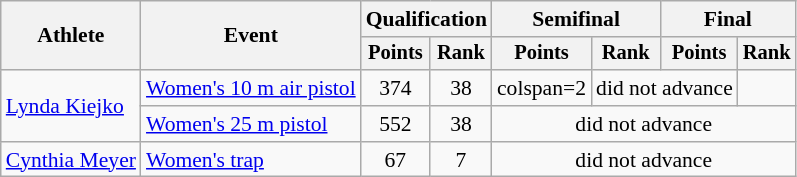<table class="wikitable" style="font-size:90%">
<tr>
<th rowspan="2">Athlete</th>
<th rowspan="2">Event</th>
<th colspan=2>Qualification</th>
<th colspan=2>Semifinal</th>
<th colspan=2>Final</th>
</tr>
<tr style="font-size:95%">
<th>Points</th>
<th>Rank</th>
<th>Points</th>
<th>Rank</th>
<th>Points</th>
<th>Rank</th>
</tr>
<tr align=center>
<td align=left rowspan=2><a href='#'>Lynda Kiejko</a></td>
<td align=left><a href='#'>Women's 10 m air pistol</a></td>
<td>374</td>
<td>38</td>
<td>colspan=2 </td>
<td colspan=2>did not advance</td>
</tr>
<tr align=center>
<td align=left><a href='#'>Women's 25 m pistol</a></td>
<td>552</td>
<td>38</td>
<td colspan=4>did not advance</td>
</tr>
<tr align=center>
<td align=left><a href='#'>Cynthia Meyer</a></td>
<td align=left><a href='#'>Women's trap</a></td>
<td>67</td>
<td>7</td>
<td colspan=4>did not advance</td>
</tr>
</table>
